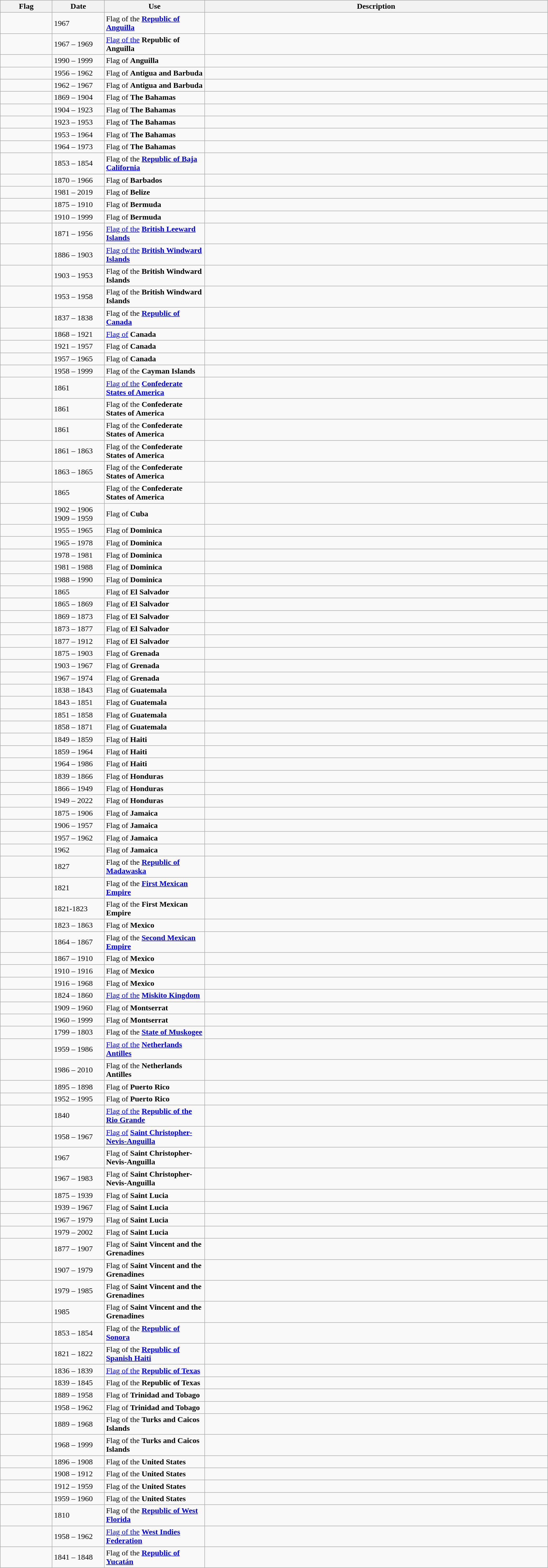<table class="wikitable">
<tr>
<th style="width:100px;">Flag</th>
<th style="width:100px;">Date</th>
<th style="width:200px;">Use</th>
<th style="width:700px;">Description</th>
</tr>
<tr>
<td></td>
<td>1967</td>
<td>Flag of the <strong><a href='#'>Republic of Anguilla</a></strong></td>
<td></td>
</tr>
<tr>
<td></td>
<td>1967 – 1969</td>
<td><a href='#'>Flag of the</a> <strong>Republic of Anguilla</strong></td>
<td></td>
</tr>
<tr>
<td></td>
<td>1990 – 1999</td>
<td>Flag of <strong>Anguilla</strong></td>
<td></td>
</tr>
<tr>
<td></td>
<td>1956 – 1962</td>
<td>Flag of <strong>Antigua and Barbuda</strong></td>
<td></td>
</tr>
<tr>
<td></td>
<td>1962 – 1967</td>
<td>Flag of <strong>Antigua and Barbuda</strong></td>
<td></td>
</tr>
<tr>
<td></td>
<td>1869 – 1904</td>
<td>Flag of <strong>The Bahamas</strong></td>
<td></td>
</tr>
<tr>
<td></td>
<td>1904 – 1923</td>
<td>Flag of <strong>The Bahamas</strong></td>
<td></td>
</tr>
<tr>
<td></td>
<td>1923 – 1953</td>
<td>Flag of <strong>The Bahamas</strong></td>
<td></td>
</tr>
<tr>
<td></td>
<td>1953 – 1964</td>
<td>Flag of <strong>The Bahamas</strong></td>
<td></td>
</tr>
<tr>
<td></td>
<td>1964 – 1973</td>
<td>Flag of <strong>The Bahamas</strong></td>
<td></td>
</tr>
<tr>
<td></td>
<td>1853 – 1854</td>
<td>Flag of the <strong><a href='#'>Republic of Baja California</a></strong></td>
<td></td>
</tr>
<tr>
<td></td>
<td>1870 – 1966</td>
<td>Flag of <strong>Barbados</strong></td>
<td></td>
</tr>
<tr>
<td></td>
<td>1981 – 2019</td>
<td>Flag of <strong>Belize</strong></td>
<td></td>
</tr>
<tr>
<td></td>
<td>1875 – 1910</td>
<td>Flag of <strong>Bermuda</strong></td>
<td></td>
</tr>
<tr>
<td></td>
<td>1910 – 1999</td>
<td>Flag of <strong>Bermuda</strong></td>
<td></td>
</tr>
<tr>
<td></td>
<td>1871 – 1956</td>
<td><a href='#'>Flag of the</a> <strong><a href='#'>British Leeward Islands</a></strong></td>
<td></td>
</tr>
<tr>
<td></td>
<td>1886 – 1903</td>
<td><a href='#'>Flag of the</a> <strong><a href='#'>British Windward Islands</a></strong></td>
<td></td>
</tr>
<tr>
<td></td>
<td>1903 – 1953</td>
<td>Flag of the <strong>British Windward Islands</strong></td>
<td></td>
</tr>
<tr>
<td></td>
<td>1953 – 1958</td>
<td>Flag of the <strong>British Windward Islands</strong></td>
<td></td>
</tr>
<tr>
<td></td>
<td>1837 – 1838</td>
<td>Flag of the <strong><a href='#'>Republic of Canada</a></strong></td>
<td></td>
</tr>
<tr>
<td></td>
<td>1868 – 1921</td>
<td><a href='#'>Flag of</a> <strong>Canada</strong></td>
<td></td>
</tr>
<tr>
<td></td>
<td>1921 – 1957</td>
<td>Flag of <strong>Canada</strong></td>
<td></td>
</tr>
<tr>
<td></td>
<td>1957 – 1965</td>
<td>Flag of <strong>Canada</strong></td>
<td></td>
</tr>
<tr>
<td></td>
<td>1958 – 1999</td>
<td>Flag of the <strong>Cayman Islands</strong></td>
<td></td>
</tr>
<tr>
<td></td>
<td>1861</td>
<td><a href='#'>Flag of the</a> <strong><a href='#'>Confederate States of America</a></strong></td>
<td></td>
</tr>
<tr>
<td></td>
<td>1861</td>
<td>Flag of the <strong>Confederate States of America</strong></td>
<td></td>
</tr>
<tr>
<td></td>
<td>1861</td>
<td>Flag of the <strong>Confederate States of America</strong></td>
<td></td>
</tr>
<tr>
<td></td>
<td>1861 – 1863</td>
<td>Flag of the <strong>Confederate States of America</strong></td>
<td></td>
</tr>
<tr>
<td></td>
<td>1863 – 1865</td>
<td>Flag of the <strong>Confederate States of America</strong></td>
<td></td>
</tr>
<tr>
<td></td>
<td>1865</td>
<td>Flag of the <strong>Confederate States of America</strong></td>
<td></td>
</tr>
<tr>
<td></td>
<td>1902 – 1906<br>1909 – 1959</td>
<td>Flag of <strong>Cuba</strong></td>
<td></td>
</tr>
<tr>
<td></td>
<td>1955 – 1965</td>
<td>Flag of <strong>Dominica</strong></td>
<td></td>
</tr>
<tr>
<td></td>
<td>1965 – 1978</td>
<td>Flag of <strong>Dominica</strong></td>
<td></td>
</tr>
<tr>
<td></td>
<td>1978 – 1981</td>
<td>Flag of <strong>Dominica</strong></td>
<td></td>
</tr>
<tr>
<td></td>
<td>1981 – 1988</td>
<td>Flag of <strong>Dominica</strong></td>
<td></td>
</tr>
<tr>
<td></td>
<td>1988 – 1990</td>
<td>Flag of <strong>Dominica</strong></td>
<td></td>
</tr>
<tr>
<td></td>
<td>1865</td>
<td>Flag of <strong>El Salvador</strong></td>
<td></td>
</tr>
<tr>
<td></td>
<td>1865 – 1869</td>
<td>Flag of <strong>El Salvador</strong></td>
<td></td>
</tr>
<tr>
<td></td>
<td>1869 – 1873</td>
<td>Flag of <strong>El Salvador</strong></td>
<td></td>
</tr>
<tr>
<td></td>
<td>1873 – 1877</td>
<td>Flag of <strong>El Salvador</strong></td>
<td></td>
</tr>
<tr>
<td></td>
<td>1877 – 1912</td>
<td>Flag of <strong>El Salvador</strong></td>
<td></td>
</tr>
<tr>
<td></td>
<td>1875 – 1903</td>
<td>Flag of <strong>Grenada</strong></td>
<td></td>
</tr>
<tr>
<td></td>
<td>1903 – 1967</td>
<td>Flag of <strong>Grenada</strong></td>
<td></td>
</tr>
<tr>
<td></td>
<td>1967 – 1974</td>
<td>Flag of <strong>Grenada</strong></td>
<td></td>
</tr>
<tr>
<td></td>
<td>1838 – 1843</td>
<td>Flag of <strong>Guatemala</strong></td>
<td></td>
</tr>
<tr>
<td></td>
<td>1843 – 1851</td>
<td>Flag of <strong>Guatemala</strong></td>
<td></td>
</tr>
<tr>
<td></td>
<td>1851 – 1858</td>
<td>Flag of <strong>Guatemala</strong></td>
<td></td>
</tr>
<tr>
<td></td>
<td>1858 – 1871</td>
<td>Flag of <strong>Guatemala</strong></td>
<td></td>
</tr>
<tr>
<td></td>
<td>1849 – 1859</td>
<td>Flag of <strong>Haiti</strong></td>
<td></td>
</tr>
<tr>
<td></td>
<td>1859 – 1964</td>
<td>Flag of <strong>Haiti</strong></td>
<td></td>
</tr>
<tr>
<td></td>
<td>1964 – 1986</td>
<td>Flag of <strong>Haiti</strong></td>
<td></td>
</tr>
<tr>
<td></td>
<td>1839 – 1866</td>
<td>Flag of <strong>Honduras</strong></td>
<td></td>
</tr>
<tr>
<td></td>
<td>1866 – 1949</td>
<td>Flag of <strong>Honduras</strong></td>
<td></td>
</tr>
<tr>
<td></td>
<td>1949 – 2022</td>
<td>Flag of <strong>Honduras</strong></td>
<td></td>
</tr>
<tr>
<td></td>
<td>1875 – 1906</td>
<td>Flag of <strong>Jamaica</strong></td>
<td></td>
</tr>
<tr>
<td></td>
<td>1906 – 1957</td>
<td>Flag of <strong>Jamaica</strong></td>
<td></td>
</tr>
<tr>
<td></td>
<td>1957 – 1962</td>
<td>Flag of <strong>Jamaica</strong></td>
<td></td>
</tr>
<tr>
<td></td>
<td>1962</td>
<td>Flag of <strong>Jamaica</strong></td>
<td></td>
</tr>
<tr>
<td></td>
<td>1827</td>
<td>Flag of the <strong><a href='#'>Republic of Madawaska</a></strong></td>
<td></td>
</tr>
<tr>
<td></td>
<td>1821</td>
<td>Flag of the <strong><a href='#'>First Mexican Empire</a></strong></td>
<td></td>
</tr>
<tr>
<td></td>
<td>1821-1823</td>
<td>Flag of the <strong>First Mexican Empire</strong></td>
<td></td>
</tr>
<tr>
<td></td>
<td>1823 – 1863</td>
<td>Flag of <strong>Mexico</strong></td>
<td></td>
</tr>
<tr>
<td></td>
<td>1864 – 1867</td>
<td>Flag of the <strong><a href='#'>Second Mexican Empire</a></strong></td>
<td></td>
</tr>
<tr>
<td></td>
<td>1867 – 1910</td>
<td>Flag of <strong>Mexico</strong></td>
<td></td>
</tr>
<tr>
<td></td>
<td>1910 – 1916</td>
<td>Flag of <strong>Mexico</strong></td>
<td></td>
</tr>
<tr>
<td></td>
<td>1916 – 1968</td>
<td>Flag of <strong>Mexico</strong></td>
<td></td>
</tr>
<tr>
<td></td>
<td>1824 – 1860</td>
<td><a href='#'>Flag of the</a> <strong><a href='#'>Miskito Kingdom</a></strong></td>
<td></td>
</tr>
<tr>
<td></td>
<td>1909 – 1960</td>
<td>Flag of <strong>Montserrat</strong></td>
<td></td>
</tr>
<tr>
<td></td>
<td>1960 – 1999</td>
<td>Flag of <strong>Montserrat</strong></td>
<td></td>
</tr>
<tr>
<td></td>
<td>1799 – 1803</td>
<td>Flag of the <strong><a href='#'>State of Muskogee</a></strong></td>
<td></td>
</tr>
<tr>
<td></td>
<td>1959 – 1986</td>
<td><a href='#'>Flag of the</a> <strong><a href='#'>Netherlands Antilles</a></strong></td>
<td></td>
</tr>
<tr>
<td></td>
<td>1986 – 2010</td>
<td>Flag of the <strong>Netherlands Antilles</strong></td>
<td></td>
</tr>
<tr>
<td></td>
<td>1895 – 1898</td>
<td>Flag of <strong>Puerto Rico</strong></td>
<td></td>
</tr>
<tr>
<td></td>
<td>1952 – 1995</td>
<td>Flag of <strong>Puerto Rico</strong></td>
<td></td>
</tr>
<tr>
<td></td>
<td>1840</td>
<td><a href='#'>Flag of the</a> <strong><a href='#'>Republic of the Rio Grande</a></strong></td>
<td></td>
</tr>
<tr>
<td></td>
<td>1958 – 1967</td>
<td><a href='#'>Flag of</a> <strong><a href='#'>Saint Christopher-Nevis-Anguilla</a></strong></td>
<td></td>
</tr>
<tr>
<td></td>
<td>1967</td>
<td>Flag of <strong>Saint Christopher-Nevis-Anguilla</strong></td>
<td></td>
</tr>
<tr>
<td></td>
<td>1967 – 1983</td>
<td>Flag of <strong>Saint Christopher-Nevis-Anguilla</strong></td>
<td></td>
</tr>
<tr>
<td></td>
<td>1875 – 1939</td>
<td>Flag of <strong>Saint Lucia</strong></td>
<td></td>
</tr>
<tr>
<td></td>
<td>1939 – 1967</td>
<td>Flag of <strong>Saint Lucia</strong></td>
<td></td>
</tr>
<tr>
<td></td>
<td>1967 – 1979</td>
<td>Flag of <strong>Saint Lucia</strong></td>
<td></td>
</tr>
<tr>
<td></td>
<td>1979 – 2002</td>
<td>Flag of <strong>Saint Lucia</strong></td>
<td></td>
</tr>
<tr>
<td></td>
<td>1877 – 1907</td>
<td>Flag of <strong>Saint Vincent and the Grenadines</strong></td>
<td></td>
</tr>
<tr>
<td></td>
<td>1907 – 1979</td>
<td>Flag of <strong>Saint Vincent and the Grenadines</strong></td>
<td></td>
</tr>
<tr>
<td></td>
<td>1979 – 1985</td>
<td>Flag of <strong>Saint Vincent and the Grenadines</strong></td>
<td></td>
</tr>
<tr>
<td></td>
<td>1985</td>
<td>Flag of <strong>Saint Vincent and the Grenadines</strong></td>
<td></td>
</tr>
<tr>
<td></td>
<td>1853 – 1854</td>
<td>Flag of the <strong><a href='#'>Republic of Sonora</a></strong></td>
<td></td>
</tr>
<tr>
<td></td>
<td>1821 – 1822</td>
<td>Flag of the <strong><a href='#'>Republic of Spanish Haiti</a></strong></td>
<td></td>
</tr>
<tr>
<td></td>
<td>1836 – 1839</td>
<td><a href='#'>Flag of the</a> <strong><a href='#'>Republic of Texas</a></strong></td>
<td></td>
</tr>
<tr>
<td></td>
<td>1839 – 1845</td>
<td>Flag of the <strong>Republic of Texas</strong></td>
<td></td>
</tr>
<tr>
<td></td>
<td>1889 – 1958</td>
<td>Flag of <strong>Trinidad and Tobago</strong></td>
<td></td>
</tr>
<tr>
<td></td>
<td>1958 – 1962</td>
<td>Flag of <strong>Trinidad and Tobago</strong></td>
<td></td>
</tr>
<tr>
<td></td>
<td>1889 – 1968</td>
<td>Flag of the <strong>Turks and Caicos Islands</strong></td>
<td></td>
</tr>
<tr>
<td></td>
<td>1968 – 1999</td>
<td>Flag of the <strong>Turks and Caicos Islands</strong></td>
<td></td>
</tr>
<tr>
<td></td>
<td>1896 – 1908</td>
<td>Flag of the <strong>United States</strong></td>
<td></td>
</tr>
<tr>
<td></td>
<td>1908 – 1912</td>
<td>Flag of the <strong>United States</strong></td>
<td></td>
</tr>
<tr>
<td></td>
<td>1912 – 1959</td>
<td>Flag of the <strong>United States</strong></td>
<td></td>
</tr>
<tr>
<td></td>
<td>1959 – 1960</td>
<td>Flag of the <strong>United States</strong></td>
<td></td>
</tr>
<tr>
<td></td>
<td>1810</td>
<td>Flag of the <strong><a href='#'>Republic of West Florida</a></strong></td>
<td></td>
</tr>
<tr>
<td></td>
<td>1958 – 1962</td>
<td><a href='#'>Flag of the</a> <strong><a href='#'>West Indies Federation</a></strong></td>
<td></td>
</tr>
<tr>
<td></td>
<td>1841 – 1848</td>
<td>Flag of the <strong><a href='#'>Republic of Yucatán</a></strong></td>
<td></td>
</tr>
</table>
